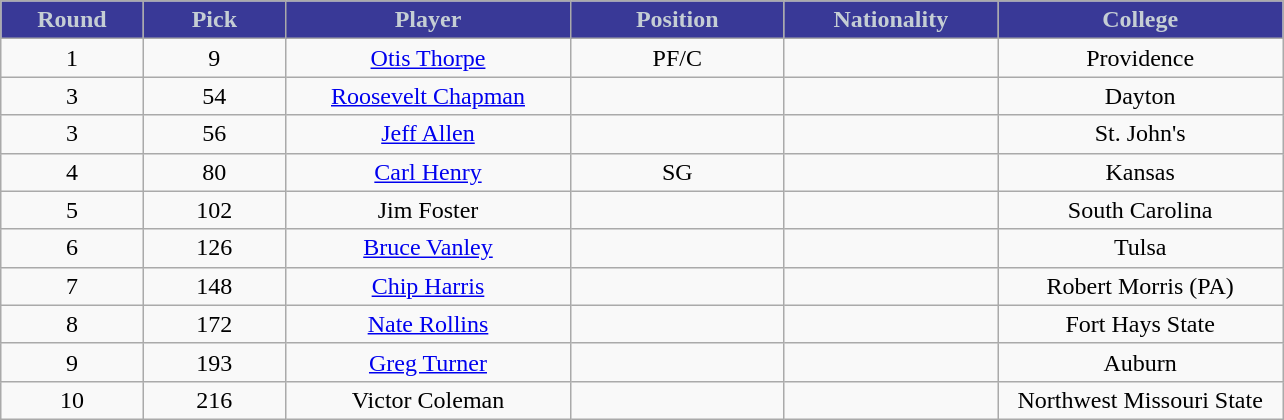<table class="wikitable sortable sortable">
<tr>
<th style="background:#393997; color:#c5ced4" width="10%">Round</th>
<th style="background:#393997; color:#c5ced4" width="10%">Pick</th>
<th style="background:#393997; color:#c5ced4" width="20%">Player</th>
<th style="background:#393997; color:#c5ced4" width="15%">Position</th>
<th style="background:#393997; color:#c5ced4" width="15%">Nationality</th>
<th style="background:#393997; color:#c5ced4" width="20%">College</th>
</tr>
<tr style="text-align: center">
<td>1</td>
<td>9</td>
<td><a href='#'>Otis Thorpe</a></td>
<td>PF/C</td>
<td></td>
<td>Providence</td>
</tr>
<tr style="text-align: center">
<td>3</td>
<td>54</td>
<td><a href='#'>Roosevelt Chapman</a></td>
<td></td>
<td></td>
<td>Dayton</td>
</tr>
<tr style="text-align: center">
<td>3</td>
<td>56</td>
<td><a href='#'>Jeff Allen</a></td>
<td></td>
<td></td>
<td>St. John's</td>
</tr>
<tr style="text-align: center">
<td>4</td>
<td>80</td>
<td><a href='#'>Carl Henry</a></td>
<td>SG</td>
<td></td>
<td>Kansas</td>
</tr>
<tr style="text-align: center">
<td>5</td>
<td>102</td>
<td>Jim Foster</td>
<td></td>
<td></td>
<td>South Carolina</td>
</tr>
<tr style="text-align: center">
<td>6</td>
<td>126</td>
<td><a href='#'>Bruce Vanley</a></td>
<td></td>
<td></td>
<td>Tulsa</td>
</tr>
<tr style="text-align: center">
<td>7</td>
<td>148</td>
<td><a href='#'>Chip Harris</a></td>
<td></td>
<td></td>
<td>Robert Morris (PA)</td>
</tr>
<tr style="text-align: center">
<td>8</td>
<td>172</td>
<td><a href='#'>Nate Rollins</a></td>
<td></td>
<td></td>
<td>Fort Hays State</td>
</tr>
<tr style="text-align: center">
<td>9</td>
<td>193</td>
<td><a href='#'>Greg Turner</a></td>
<td></td>
<td></td>
<td>Auburn</td>
</tr>
<tr style="text-align: center">
<td>10</td>
<td>216</td>
<td>Victor Coleman</td>
<td></td>
<td></td>
<td>Northwest Missouri State</td>
</tr>
</table>
